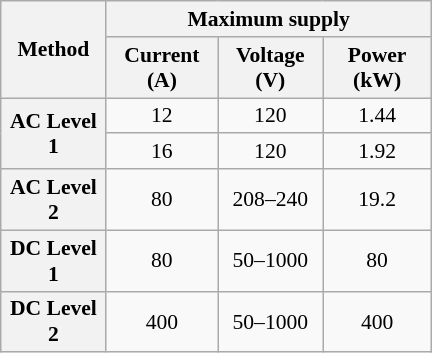<table class="wikitable mw-collapsible collapsed floatright" style="width:20em;font-size:90%;text-align:center;">
<tr>
<th rowspan=2>Method</th>
<th colspan=3>Maximum supply</th>
</tr>
<tr>
<th>Current (A)</th>
<th>Voltage (V)</th>
<th>Power (kW)</th>
</tr>
<tr>
<th rowspan=2>AC Level 1</th>
<td>12</td>
<td>120</td>
<td>1.44</td>
</tr>
<tr>
<td>16</td>
<td>120</td>
<td>1.92</td>
</tr>
<tr>
<th>AC Level 2</th>
<td>80</td>
<td>208–240</td>
<td>19.2</td>
</tr>
<tr>
<th>DC Level 1</th>
<td>80</td>
<td>50–1000</td>
<td>80</td>
</tr>
<tr>
<th>DC Level 2</th>
<td>400</td>
<td>50–1000</td>
<td>400</td>
</tr>
</table>
